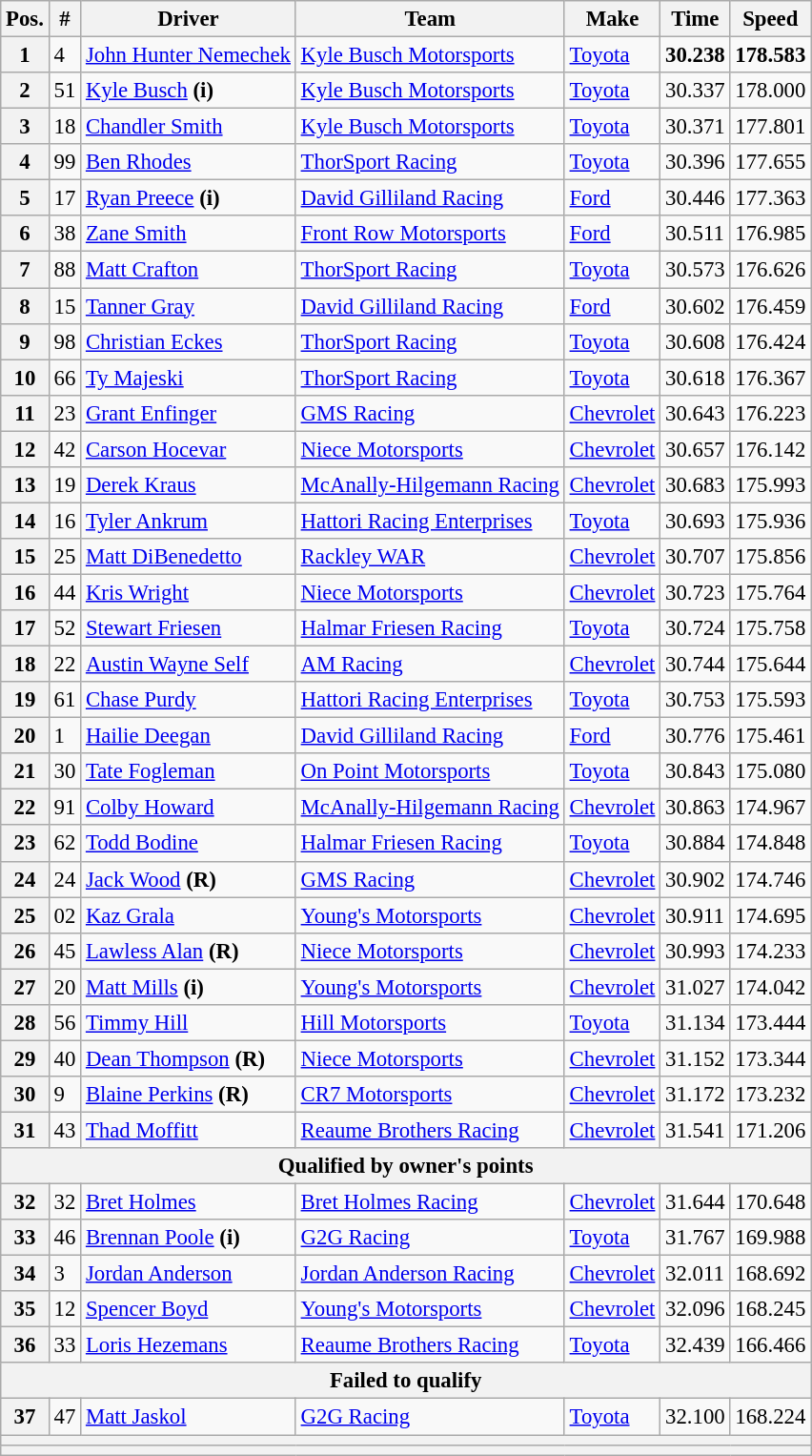<table class="wikitable" style="font-size:95%">
<tr>
<th>Pos.</th>
<th>#</th>
<th>Driver</th>
<th>Team</th>
<th>Make</th>
<th>Time</th>
<th>Speed</th>
</tr>
<tr>
<th>1</th>
<td>4</td>
<td><a href='#'>John Hunter Nemechek</a></td>
<td><a href='#'>Kyle Busch Motorsports</a></td>
<td><a href='#'>Toyota</a></td>
<td><strong>30.238</strong></td>
<td><strong>178.583</strong></td>
</tr>
<tr>
<th>2</th>
<td>51</td>
<td><a href='#'>Kyle Busch</a> <strong>(i)</strong></td>
<td><a href='#'>Kyle Busch Motorsports</a></td>
<td><a href='#'>Toyota</a></td>
<td>30.337</td>
<td>178.000</td>
</tr>
<tr>
<th>3</th>
<td>18</td>
<td><a href='#'>Chandler Smith</a></td>
<td><a href='#'>Kyle Busch Motorsports</a></td>
<td><a href='#'>Toyota</a></td>
<td>30.371</td>
<td>177.801</td>
</tr>
<tr>
<th>4</th>
<td>99</td>
<td><a href='#'>Ben Rhodes</a></td>
<td><a href='#'>ThorSport Racing</a></td>
<td><a href='#'>Toyota</a></td>
<td>30.396</td>
<td>177.655</td>
</tr>
<tr>
<th>5</th>
<td>17</td>
<td><a href='#'>Ryan Preece</a> <strong>(i)</strong></td>
<td><a href='#'>David Gilliland Racing</a></td>
<td><a href='#'>Ford</a></td>
<td>30.446</td>
<td>177.363</td>
</tr>
<tr>
<th>6</th>
<td>38</td>
<td><a href='#'>Zane Smith</a></td>
<td><a href='#'>Front Row Motorsports</a></td>
<td><a href='#'>Ford</a></td>
<td>30.511</td>
<td>176.985</td>
</tr>
<tr>
<th>7</th>
<td>88</td>
<td><a href='#'>Matt Crafton</a></td>
<td><a href='#'>ThorSport Racing</a></td>
<td><a href='#'>Toyota</a></td>
<td>30.573</td>
<td>176.626</td>
</tr>
<tr>
<th>8</th>
<td>15</td>
<td><a href='#'>Tanner Gray</a></td>
<td><a href='#'>David Gilliland Racing</a></td>
<td><a href='#'>Ford</a></td>
<td>30.602</td>
<td>176.459</td>
</tr>
<tr>
<th>9</th>
<td>98</td>
<td><a href='#'>Christian Eckes</a></td>
<td><a href='#'>ThorSport Racing</a></td>
<td><a href='#'>Toyota</a></td>
<td>30.608</td>
<td>176.424</td>
</tr>
<tr>
<th>10</th>
<td>66</td>
<td><a href='#'>Ty Majeski</a></td>
<td><a href='#'>ThorSport Racing</a></td>
<td><a href='#'>Toyota</a></td>
<td>30.618</td>
<td>176.367</td>
</tr>
<tr>
<th>11</th>
<td>23</td>
<td><a href='#'>Grant Enfinger</a></td>
<td><a href='#'>GMS Racing</a></td>
<td><a href='#'>Chevrolet</a></td>
<td>30.643</td>
<td>176.223</td>
</tr>
<tr>
<th>12</th>
<td>42</td>
<td><a href='#'>Carson Hocevar</a></td>
<td><a href='#'>Niece Motorsports</a></td>
<td><a href='#'>Chevrolet</a></td>
<td>30.657</td>
<td>176.142</td>
</tr>
<tr>
<th>13</th>
<td>19</td>
<td><a href='#'>Derek Kraus</a></td>
<td><a href='#'>McAnally-Hilgemann Racing</a></td>
<td><a href='#'>Chevrolet</a></td>
<td>30.683</td>
<td>175.993</td>
</tr>
<tr>
<th>14</th>
<td>16</td>
<td><a href='#'>Tyler Ankrum</a></td>
<td><a href='#'>Hattori Racing Enterprises</a></td>
<td><a href='#'>Toyota</a></td>
<td>30.693</td>
<td>175.936</td>
</tr>
<tr>
<th>15</th>
<td>25</td>
<td><a href='#'>Matt DiBenedetto</a></td>
<td><a href='#'>Rackley WAR</a></td>
<td><a href='#'>Chevrolet</a></td>
<td>30.707</td>
<td>175.856</td>
</tr>
<tr>
<th>16</th>
<td>44</td>
<td><a href='#'>Kris Wright</a></td>
<td><a href='#'>Niece Motorsports</a></td>
<td><a href='#'>Chevrolet</a></td>
<td>30.723</td>
<td>175.764</td>
</tr>
<tr>
<th>17</th>
<td>52</td>
<td><a href='#'>Stewart Friesen</a></td>
<td><a href='#'>Halmar Friesen Racing</a></td>
<td><a href='#'>Toyota</a></td>
<td>30.724</td>
<td>175.758</td>
</tr>
<tr>
<th>18</th>
<td>22</td>
<td><a href='#'>Austin Wayne Self</a></td>
<td><a href='#'>AM Racing</a></td>
<td><a href='#'>Chevrolet</a></td>
<td>30.744</td>
<td>175.644</td>
</tr>
<tr>
<th>19</th>
<td>61</td>
<td><a href='#'>Chase Purdy</a></td>
<td><a href='#'>Hattori Racing Enterprises</a></td>
<td><a href='#'>Toyota</a></td>
<td>30.753</td>
<td>175.593</td>
</tr>
<tr>
<th>20</th>
<td>1</td>
<td><a href='#'>Hailie Deegan</a></td>
<td><a href='#'>David Gilliland Racing</a></td>
<td><a href='#'>Ford</a></td>
<td>30.776</td>
<td>175.461</td>
</tr>
<tr>
<th>21</th>
<td>30</td>
<td><a href='#'>Tate Fogleman</a></td>
<td><a href='#'>On Point Motorsports</a></td>
<td><a href='#'>Toyota</a></td>
<td>30.843</td>
<td>175.080</td>
</tr>
<tr>
<th>22</th>
<td>91</td>
<td><a href='#'>Colby Howard</a></td>
<td><a href='#'>McAnally-Hilgemann Racing</a></td>
<td><a href='#'>Chevrolet</a></td>
<td>30.863</td>
<td>174.967</td>
</tr>
<tr>
<th>23</th>
<td>62</td>
<td><a href='#'>Todd Bodine</a></td>
<td><a href='#'>Halmar Friesen Racing</a></td>
<td><a href='#'>Toyota</a></td>
<td>30.884</td>
<td>174.848</td>
</tr>
<tr>
<th>24</th>
<td>24</td>
<td><a href='#'>Jack Wood</a> <strong>(R)</strong></td>
<td><a href='#'>GMS Racing</a></td>
<td><a href='#'>Chevrolet</a></td>
<td>30.902</td>
<td>174.746</td>
</tr>
<tr>
<th>25</th>
<td>02</td>
<td><a href='#'>Kaz Grala</a></td>
<td><a href='#'>Young's Motorsports</a></td>
<td><a href='#'>Chevrolet</a></td>
<td>30.911</td>
<td>174.695</td>
</tr>
<tr>
<th>26</th>
<td>45</td>
<td><a href='#'>Lawless Alan</a> <strong>(R)</strong></td>
<td><a href='#'>Niece Motorsports</a></td>
<td><a href='#'>Chevrolet</a></td>
<td>30.993</td>
<td>174.233</td>
</tr>
<tr>
<th>27</th>
<td>20</td>
<td><a href='#'>Matt Mills</a> <strong>(i)</strong></td>
<td><a href='#'>Young's Motorsports</a></td>
<td><a href='#'>Chevrolet</a></td>
<td>31.027</td>
<td>174.042</td>
</tr>
<tr>
<th>28</th>
<td>56</td>
<td><a href='#'>Timmy Hill</a></td>
<td><a href='#'>Hill Motorsports</a></td>
<td><a href='#'>Toyota</a></td>
<td>31.134</td>
<td>173.444</td>
</tr>
<tr>
<th>29</th>
<td>40</td>
<td><a href='#'>Dean Thompson</a> <strong>(R)</strong></td>
<td><a href='#'>Niece Motorsports</a></td>
<td><a href='#'>Chevrolet</a></td>
<td>31.152</td>
<td>173.344</td>
</tr>
<tr>
<th>30</th>
<td>9</td>
<td><a href='#'>Blaine Perkins</a> <strong>(R)</strong></td>
<td><a href='#'>CR7 Motorsports</a></td>
<td><a href='#'>Chevrolet</a></td>
<td>31.172</td>
<td>173.232</td>
</tr>
<tr>
<th>31</th>
<td>43</td>
<td><a href='#'>Thad Moffitt</a></td>
<td><a href='#'>Reaume Brothers Racing</a></td>
<td><a href='#'>Chevrolet</a></td>
<td>31.541</td>
<td>171.206</td>
</tr>
<tr>
<th colspan="7">Qualified by owner's points</th>
</tr>
<tr>
<th>32</th>
<td>32</td>
<td><a href='#'>Bret Holmes</a></td>
<td><a href='#'>Bret Holmes Racing</a></td>
<td><a href='#'>Chevrolet</a></td>
<td>31.644</td>
<td>170.648</td>
</tr>
<tr>
<th>33</th>
<td>46</td>
<td><a href='#'>Brennan Poole</a> <strong>(i)</strong></td>
<td><a href='#'>G2G Racing</a></td>
<td><a href='#'>Toyota</a></td>
<td>31.767</td>
<td>169.988</td>
</tr>
<tr>
<th>34</th>
<td>3</td>
<td><a href='#'>Jordan Anderson</a></td>
<td><a href='#'>Jordan Anderson Racing</a></td>
<td><a href='#'>Chevrolet</a></td>
<td>32.011</td>
<td>168.692</td>
</tr>
<tr>
<th>35</th>
<td>12</td>
<td><a href='#'>Spencer Boyd</a></td>
<td><a href='#'>Young's Motorsports</a></td>
<td><a href='#'>Chevrolet</a></td>
<td>32.096</td>
<td>168.245</td>
</tr>
<tr>
<th>36</th>
<td>33</td>
<td><a href='#'>Loris Hezemans</a></td>
<td><a href='#'>Reaume Brothers Racing</a></td>
<td><a href='#'>Toyota</a></td>
<td>32.439</td>
<td>166.466</td>
</tr>
<tr>
<th colspan="7">Failed to qualify</th>
</tr>
<tr>
<th>37</th>
<td>47</td>
<td><a href='#'>Matt Jaskol</a></td>
<td><a href='#'>G2G Racing</a></td>
<td><a href='#'>Toyota</a></td>
<td>32.100</td>
<td>168.224</td>
</tr>
<tr>
<th colspan="7"></th>
</tr>
<tr>
<th colspan="7"></th>
</tr>
</table>
